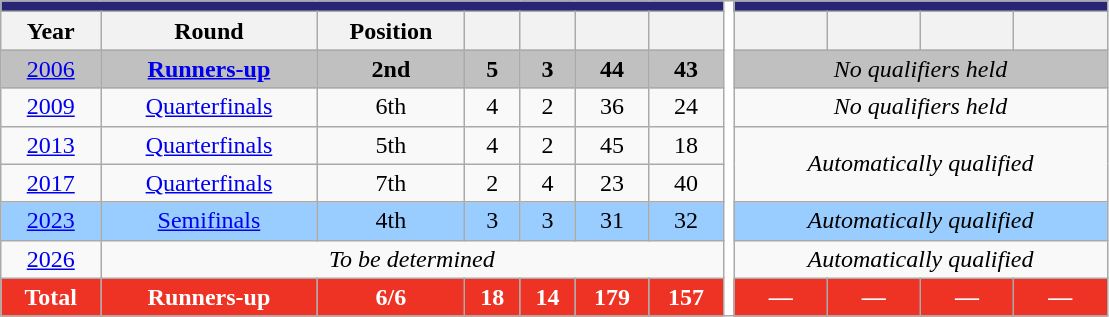<table class="wikitable" style="text-align: center;">
<tr>
<th style="background:#282476;" colspan="7"><a href='#'></a> </th>
<th style="background:white; width:1%;" rowspan="9"></th>
<th style="background:#282476; color:#FFFFFF;" colspan="5"><a href='#'></a> </th>
</tr>
<tr>
<th>Year</th>
<th>Round</th>
<th>Position</th>
<th></th>
<th></th>
<th></th>
<th></th>
<th></th>
<th></th>
<th></th>
<th></th>
</tr>
<tr style="background:Silver;">
<td>  <a href='#'>2006</a></td>
<td><strong><a href='#'>Runners-up</a></strong></td>
<td><strong>2nd</strong></td>
<td><strong>5</strong></td>
<td><strong>3</strong></td>
<td><strong>44</strong></td>
<td><strong>43</strong></td>
<td colspan=4 align=center><em>No qualifiers held</em></td>
</tr>
<tr>
<td>  <a href='#'>2009</a></td>
<td><a href='#'>Quarterfinals</a></td>
<td>6th</td>
<td>4</td>
<td>2</td>
<td>36</td>
<td>24</td>
<td colspan=4 align=center><em>No qualifiers held</em></td>
</tr>
<tr>
<td> <a href='#'>2013</a></td>
<td><a href='#'>Quarterfinals</a></td>
<td>5th</td>
<td>4</td>
<td>2</td>
<td>45</td>
<td>18</td>
<td colspan=4 rowspan=2 align=center><em>Automatically qualified</em></td>
</tr>
<tr>
<td> <a href='#'>2017</a></td>
<td><a href='#'>Quarterfinals</a></td>
<td>7th</td>
<td>2</td>
<td>4</td>
<td>23</td>
<td>40</td>
</tr>
<tr style="background:#9acdff;">
<td>   <a href='#'>2023</a></td>
<td><a href='#'>Semifinals</a></td>
<td>4th</td>
<td>3</td>
<td>3</td>
<td>31</td>
<td>32</td>
<td colspan=5 align=center><em>Automatically qualified</em></td>
</tr>
<tr>
<td> <a href='#'>2026</a></td>
<td colspan=6 align=center><em>To be determined</em></td>
<td colspan=4 align=center><em>Automatically qualified</em></td>
</tr>
<tr>
<th style="color:white; background:#EE3325;">Total</th>
<th style="color:white; background:#EE3325;">Runners-up</th>
<th style="color:white; background:#EE3325;">6/6</th>
<th style="color:white; background:#EE3325;">18</th>
<th style="color:white; background:#EE3325;">14</th>
<th style="color:white; background:#EE3325;">179</th>
<th style="color:white; background:#EE3325;">157</th>
<th style="color:white; background:#EE3325;">—</th>
<th style="color:white; background:#EE3325;">—</th>
<th style="color:white; background:#EE3325;">—</th>
<th style="color:white; background:#EE3325;">—</th>
</tr>
</table>
